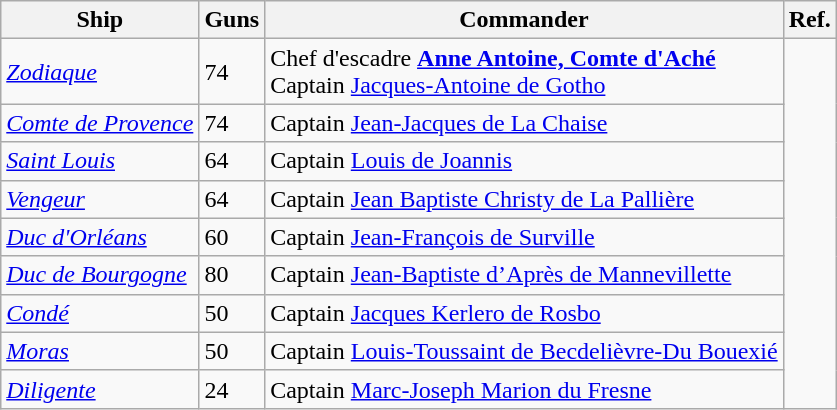<table class="wikitable">
<tr>
<th>Ship</th>
<th>Guns</th>
<th>Commander</th>
<th>Ref.</th>
</tr>
<tr>
<td><a href='#'><em>Zodiaque</em></a></td>
<td>74</td>
<td>Chef d'escadre <strong><a href='#'>Anne Antoine, Comte d'Aché</a></strong><br>Captain <a href='#'>Jacques-Antoine de Gotho</a></td>
<td rowspan=9></td>
</tr>
<tr>
<td><a href='#'><em>Comte de Provence</em></a></td>
<td>74</td>
<td>Captain <a href='#'>Jean-Jacques de La Chaise</a></td>
</tr>
<tr>
<td><a href='#'><em>Saint Louis</em></a></td>
<td>64</td>
<td>Captain <a href='#'>Louis de Joannis</a></td>
</tr>
<tr>
<td><a href='#'><em>Vengeur</em></a></td>
<td>64</td>
<td>Captain <a href='#'>Jean Baptiste Christy de La Pallière</a></td>
</tr>
<tr>
<td><a href='#'><em>Duc d'Orléans</em></a></td>
<td>60</td>
<td>Captain <a href='#'>Jean-François de Surville</a></td>
</tr>
<tr>
<td><a href='#'><em>Duc de Bourgogne</em></a></td>
<td>80</td>
<td>Captain <a href='#'>Jean-Baptiste d’Après de Mannevillette</a></td>
</tr>
<tr>
<td><a href='#'><em>Condé</em></a></td>
<td>50</td>
<td>Captain <a href='#'>Jacques Kerlero de Rosbo</a></td>
</tr>
<tr>
<td><a href='#'><em>Moras</em></a></td>
<td>50</td>
<td>Captain <a href='#'>Louis-Toussaint de Becdelièvre-Du Bouexié</a></td>
</tr>
<tr>
<td><a href='#'><em>Diligente</em></a></td>
<td>24</td>
<td>Captain <a href='#'>Marc-Joseph Marion du Fresne</a></td>
</tr>
</table>
